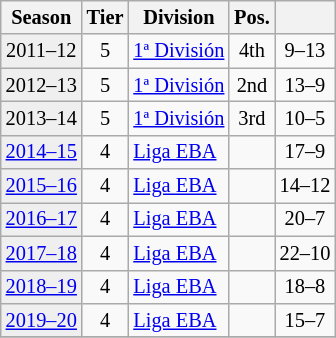<table class="wikitable" style="font-size:85%; text-align:center">
<tr>
<th>Season</th>
<th>Tier</th>
<th>Division</th>
<th>Pos.</th>
<th></th>
</tr>
<tr>
<td bgcolor=#efefef>2011–12</td>
<td>5</td>
<td align=left><a href='#'>1ª División</a></td>
<td>4th</td>
<td>9–13</td>
</tr>
<tr>
<td bgcolor=#efefef>2012–13</td>
<td>5</td>
<td align=left><a href='#'>1ª División</a></td>
<td>2nd</td>
<td>13–9</td>
</tr>
<tr>
<td bgcolor=#efefef>2013–14</td>
<td>5</td>
<td align=left><a href='#'>1ª División</a></td>
<td>3rd</td>
<td>10–5</td>
</tr>
<tr>
<td bgcolor=#efefef><a href='#'>2014–15</a></td>
<td>4</td>
<td align=left><a href='#'>Liga EBA</a></td>
<td></td>
<td>17–9</td>
</tr>
<tr>
<td bgcolor=#efefef><a href='#'>2015–16</a></td>
<td>4</td>
<td align=left><a href='#'>Liga EBA</a></td>
<td></td>
<td>14–12</td>
</tr>
<tr>
<td bgcolor=#efefef><a href='#'>2016–17</a></td>
<td>4</td>
<td align=left><a href='#'>Liga EBA</a></td>
<td></td>
<td>20–7</td>
</tr>
<tr>
<td bgcolor=#efefef><a href='#'>2017–18</a></td>
<td>4</td>
<td align=left><a href='#'>Liga EBA</a></td>
<td></td>
<td>22–10</td>
</tr>
<tr>
<td bgcolor=#efefef><a href='#'>2018–19</a></td>
<td>4</td>
<td align=left><a href='#'>Liga EBA</a></td>
<td></td>
<td>18–8</td>
</tr>
<tr>
<td bgcolor=#efefef><a href='#'>2019–20</a></td>
<td>4</td>
<td align=left><a href='#'>Liga EBA</a></td>
<td></td>
<td>15–7</td>
</tr>
<tr>
</tr>
</table>
